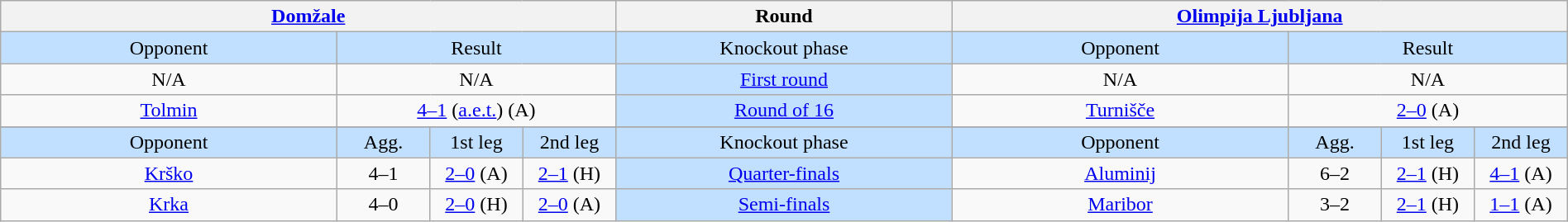<table class="wikitable" width="100%" style="text-align:center">
<tr>
<th colspan=4 width="200"><a href='#'>Domžale</a></th>
<th width="200">Round</th>
<th colspan=4 width="200"><a href='#'>Olimpija Ljubljana</a></th>
</tr>
<tr bgcolor=#c1e0ff>
<td>Opponent</td>
<td colspan=3>Result</td>
<td>Knockout phase</td>
<td>Opponent</td>
<td colspan=3>Result</td>
</tr>
<tr>
<td>N/A</td>
<td colspan=3>N/A</td>
<td bgcolor=#c1e0ff><a href='#'>First round</a></td>
<td>N/A</td>
<td colspan=3>N/A</td>
</tr>
<tr>
<td align=center><a href='#'>Tolmin</a></td>
<td colspan=3><a href='#'>4–1</a> (<a href='#'>a.e.t.</a>) (A)</td>
<td bgcolor=#c1e0ff><a href='#'>Round of 16</a></td>
<td align=center><a href='#'>Turnišče</a></td>
<td colspan=3><a href='#'>2–0</a> (A)</td>
</tr>
<tr>
</tr>
<tr bgcolor=#c1e0ff>
<td width="200">Opponent</td>
<td width="50">Agg.</td>
<td width="50">1st leg</td>
<td width="50">2nd leg</td>
<td width="200">Knockout phase</td>
<td width="200">Opponent</td>
<td width="50">Agg.</td>
<td width="50">1st leg</td>
<td width="50">2nd leg</td>
</tr>
<tr>
<td align=center><a href='#'>Krško</a></td>
<td>4–1</td>
<td><a href='#'>2–0</a> (A)</td>
<td><a href='#'>2–1</a> (H)</td>
<td bgcolor=#c1e0ff><a href='#'>Quarter-finals</a></td>
<td align=center><a href='#'>Aluminij</a></td>
<td>6–2</td>
<td><a href='#'>2–1</a> (H)</td>
<td><a href='#'>4–1</a> (A)</td>
</tr>
<tr>
<td align=center><a href='#'>Krka</a></td>
<td>4–0</td>
<td><a href='#'>2–0</a> (H)</td>
<td><a href='#'>2–0</a> (A)</td>
<td bgcolor=#c1e0ff><a href='#'>Semi-finals</a></td>
<td align=center><a href='#'>Maribor</a></td>
<td>3–2</td>
<td><a href='#'>2–1</a> (H)</td>
<td><a href='#'>1–1</a> (A)</td>
</tr>
</table>
